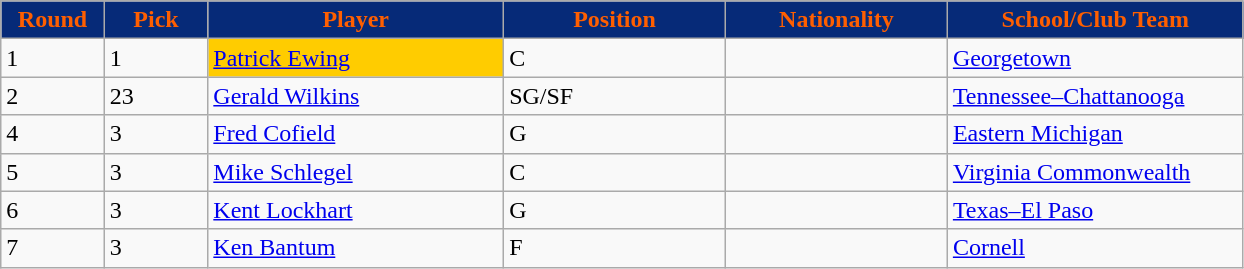<table class="wikitable sortable sortable">
<tr>
<th style="background:#062A78;color:#FF5F00;" width="7%">Round</th>
<th style="background:#062A78;color:#FF5F00;" width="7%">Pick</th>
<th style="background:#062A78;color:#FF5F00;" width="20%">Player</th>
<th style="background:#062A78;color:#FF5F00;" width="15%">Position</th>
<th style="background:#062A78;color:#FF5F00;" width="15%">Nationality</th>
<th style="background:#062A78;color:#FF5F00;" width="20%">School/Club Team</th>
</tr>
<tr>
<td>1</td>
<td>1</td>
<td bgcolor="#FFCC00"><a href='#'>Patrick Ewing</a></td>
<td>C</td>
<td></td>
<td><a href='#'>Georgetown</a></td>
</tr>
<tr>
<td>2</td>
<td>23</td>
<td><a href='#'>Gerald Wilkins</a></td>
<td>SG/SF</td>
<td></td>
<td><a href='#'>Tennessee–Chattanooga</a></td>
</tr>
<tr>
<td>4</td>
<td>3</td>
<td><a href='#'>Fred Cofield</a></td>
<td>G</td>
<td></td>
<td><a href='#'>Eastern Michigan</a></td>
</tr>
<tr>
<td>5</td>
<td>3</td>
<td><a href='#'>Mike Schlegel</a></td>
<td>C</td>
<td></td>
<td><a href='#'>Virginia Commonwealth</a></td>
</tr>
<tr>
<td>6</td>
<td>3</td>
<td><a href='#'>Kent Lockhart</a></td>
<td>G</td>
<td></td>
<td><a href='#'>Texas–El Paso</a></td>
</tr>
<tr>
<td>7</td>
<td>3</td>
<td><a href='#'>Ken Bantum</a></td>
<td>F</td>
<td></td>
<td><a href='#'>Cornell</a></td>
</tr>
</table>
